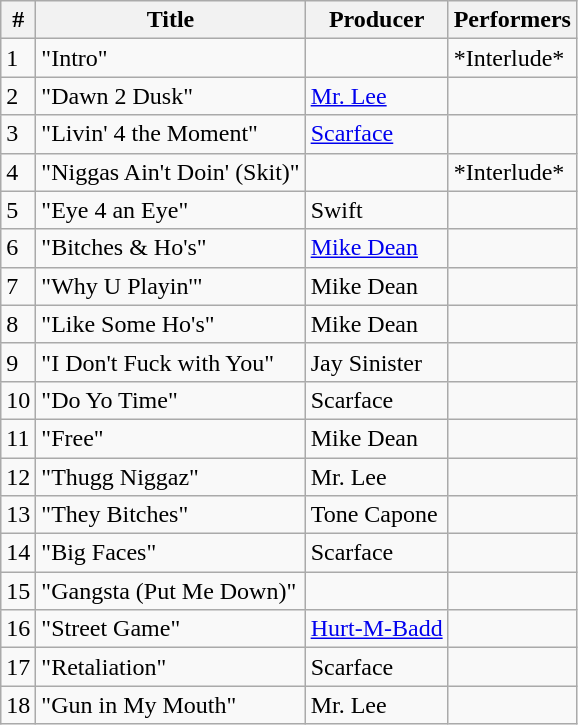<table class="wikitable">
<tr>
<th>#</th>
<th>Title</th>
<th>Producer</th>
<th>Performers</th>
</tr>
<tr>
<td>1</td>
<td>"Intro"</td>
<td></td>
<td>*Interlude*</td>
</tr>
<tr>
<td>2</td>
<td>"Dawn 2 Dusk"</td>
<td><a href='#'>Mr. Lee</a></td>
<td></td>
</tr>
<tr>
<td>3</td>
<td>"Livin' 4 the Moment"</td>
<td><a href='#'>Scarface</a></td>
<td></td>
</tr>
<tr>
<td>4</td>
<td>"Niggas Ain't Doin' (Skit)"</td>
<td></td>
<td>*Interlude*</td>
</tr>
<tr>
<td>5</td>
<td>"Eye 4 an Eye"</td>
<td>Swift</td>
<td></td>
</tr>
<tr>
<td>6</td>
<td>"Bitches & Ho's"</td>
<td><a href='#'>Mike Dean</a></td>
<td></td>
</tr>
<tr>
<td>7</td>
<td>"Why U Playin'"</td>
<td>Mike Dean</td>
<td></td>
</tr>
<tr>
<td>8</td>
<td>"Like Some Ho's"</td>
<td>Mike Dean</td>
<td></td>
</tr>
<tr>
<td>9</td>
<td>"I Don't Fuck with You"</td>
<td>Jay Sinister</td>
<td></td>
</tr>
<tr>
<td>10</td>
<td>"Do Yo Time"</td>
<td>Scarface</td>
<td></td>
</tr>
<tr>
<td>11</td>
<td>"Free"</td>
<td>Mike Dean</td>
<td></td>
</tr>
<tr>
<td>12</td>
<td>"Thugg Niggaz"</td>
<td>Mr. Lee</td>
<td></td>
</tr>
<tr>
<td>13</td>
<td>"They Bitches"</td>
<td>Tone Capone</td>
<td></td>
</tr>
<tr>
<td>14</td>
<td>"Big Faces"</td>
<td>Scarface</td>
<td></td>
</tr>
<tr>
<td>15</td>
<td>"Gangsta (Put Me Down)"</td>
<td></td>
<td></td>
</tr>
<tr>
<td>16</td>
<td>"Street Game"</td>
<td><a href='#'>Hurt-M-Badd</a></td>
<td></td>
</tr>
<tr>
<td>17</td>
<td>"Retaliation"</td>
<td>Scarface</td>
<td></td>
</tr>
<tr>
<td>18</td>
<td>"Gun in My Mouth"</td>
<td>Mr. Lee</td>
<td></td>
</tr>
</table>
